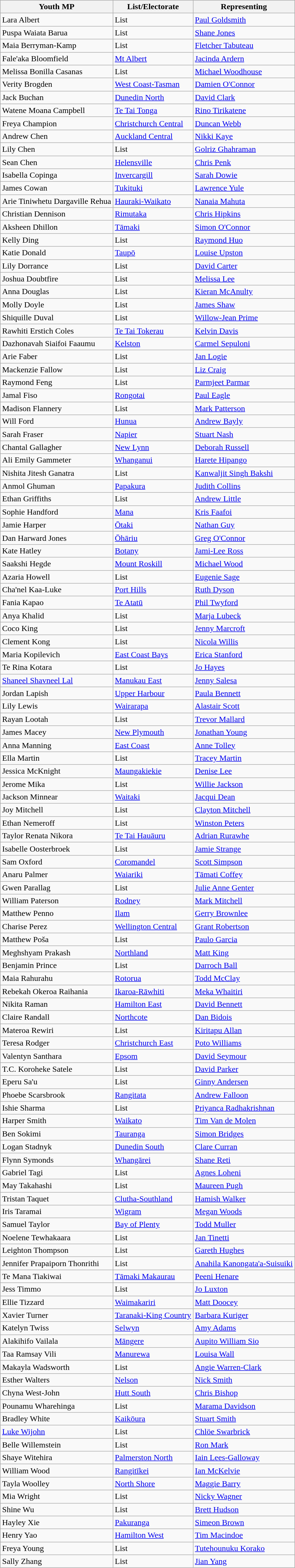<table class="wikitable sortable collapsible collapsed">
<tr>
<th scope="col">Youth MP</th>
<th scope="col">List/Electorate</th>
<th scope="col">Representing</th>
</tr>
<tr>
<td>Lara Albert</td>
<td>List</td>
<td><a href='#'>Paul Goldsmith</a></td>
</tr>
<tr>
<td>Puspa Waiata Barua</td>
<td>List</td>
<td><a href='#'>Shane Jones</a></td>
</tr>
<tr>
<td>Maia Berryman-Kamp</td>
<td>List</td>
<td><a href='#'>Fletcher Tabuteau</a></td>
</tr>
<tr>
<td>Fale'aka Bloomfield</td>
<td><a href='#'>Mt Albert</a></td>
<td><a href='#'>Jacinda Ardern</a></td>
</tr>
<tr>
<td>Melissa Bonilla Casanas</td>
<td>List</td>
<td><a href='#'>Michael Woodhouse</a></td>
</tr>
<tr>
<td>Verity Brogden</td>
<td><a href='#'>West Coast-Tasman</a></td>
<td><a href='#'>Damien O'Connor</a></td>
</tr>
<tr>
<td>Jack Buchan</td>
<td><a href='#'>Dunedin North</a></td>
<td><a href='#'>David Clark</a></td>
</tr>
<tr>
<td>Watene Moana Campbell</td>
<td><a href='#'>Te Tai Tonga</a></td>
<td><a href='#'>Rino Tirikatene</a></td>
</tr>
<tr>
<td>Freya Champion</td>
<td><a href='#'>Christchurch Central</a></td>
<td><a href='#'>Duncan Webb</a></td>
</tr>
<tr>
<td>Andrew Chen</td>
<td><a href='#'>Auckland Central</a></td>
<td><a href='#'>Nikki Kaye</a></td>
</tr>
<tr>
<td>Lily Chen</td>
<td>List</td>
<td><a href='#'>Golriz Ghahraman</a></td>
</tr>
<tr>
<td>Sean Chen</td>
<td><a href='#'>Helensville</a></td>
<td><a href='#'>Chris Penk</a></td>
</tr>
<tr>
<td>Isabella Copinga</td>
<td><a href='#'>Invercargill</a></td>
<td><a href='#'>Sarah Dowie</a></td>
</tr>
<tr>
<td>James Cowan</td>
<td><a href='#'>Tukituki</a></td>
<td><a href='#'>Lawrence Yule</a></td>
</tr>
<tr>
<td>Arie Tiniwhetu Dargaville Rehua</td>
<td><a href='#'>Hauraki-Waikato</a></td>
<td><a href='#'>Nanaia Mahuta</a></td>
</tr>
<tr>
<td>Christian Dennison</td>
<td><a href='#'>Rimutaka</a></td>
<td><a href='#'>Chris Hipkins</a></td>
</tr>
<tr>
<td>Aksheen Dhillon</td>
<td><a href='#'>Tāmaki</a></td>
<td><a href='#'>Simon O'Connor</a></td>
</tr>
<tr>
<td>Kelly Ding</td>
<td>List</td>
<td><a href='#'>Raymond Huo</a></td>
</tr>
<tr>
<td>Katie Donald</td>
<td><a href='#'>Taupō</a></td>
<td><a href='#'>Louise Upston</a></td>
</tr>
<tr>
<td>Lily Dorrance</td>
<td>List</td>
<td><a href='#'>David Carter</a></td>
</tr>
<tr>
<td>Joshua Doubtfire</td>
<td>List</td>
<td><a href='#'>Melissa Lee</a></td>
</tr>
<tr>
<td>Anna Douglas</td>
<td>List</td>
<td><a href='#'>Kieran McAnulty</a></td>
</tr>
<tr>
<td>Molly Doyle</td>
<td>List</td>
<td><a href='#'>James Shaw</a></td>
</tr>
<tr>
<td>Shiquille Duval</td>
<td>List</td>
<td><a href='#'>Willow-Jean Prime</a></td>
</tr>
<tr>
<td>Rawhiti Erstich Coles</td>
<td><a href='#'>Te Tai Tokerau</a></td>
<td><a href='#'>Kelvin Davis</a></td>
</tr>
<tr>
<td>Dazhonavah Siaifoi Faaumu</td>
<td><a href='#'>Kelston</a></td>
<td><a href='#'>Carmel Sepuloni</a></td>
</tr>
<tr>
<td>Arie Faber</td>
<td>List</td>
<td><a href='#'>Jan Logie</a></td>
</tr>
<tr>
<td>Mackenzie Fallow</td>
<td>List</td>
<td><a href='#'>Liz Craig</a></td>
</tr>
<tr>
<td>Raymond Feng</td>
<td>List</td>
<td><a href='#'>Parmjeet Parmar</a></td>
</tr>
<tr>
<td>Jamal Fiso</td>
<td><a href='#'>Rongotai</a></td>
<td><a href='#'>Paul Eagle</a></td>
</tr>
<tr>
<td>Madison Flannery</td>
<td>List</td>
<td><a href='#'>Mark Patterson</a></td>
</tr>
<tr>
<td>Will Ford</td>
<td><a href='#'>Hunua</a></td>
<td><a href='#'>Andrew Bayly</a></td>
</tr>
<tr>
<td>Sarah Fraser</td>
<td><a href='#'>Napier</a></td>
<td><a href='#'>Stuart Nash</a></td>
</tr>
<tr>
<td>Chantal Gallagher</td>
<td><a href='#'>New Lynn</a></td>
<td><a href='#'>Deborah Russell</a></td>
</tr>
<tr>
<td>Ali Emily Gammeter</td>
<td><a href='#'>Whanganui</a></td>
<td><a href='#'>Harete Hipango</a></td>
</tr>
<tr>
<td>Nishita Jitesh Ganatra</td>
<td>List</td>
<td><a href='#'>Kanwaljit Singh Bakshi</a></td>
</tr>
<tr>
<td>Anmol Ghuman</td>
<td><a href='#'>Papakura</a></td>
<td><a href='#'>Judith Collins</a></td>
</tr>
<tr>
<td>Ethan Griffiths</td>
<td>List</td>
<td><a href='#'>Andrew Little</a></td>
</tr>
<tr>
<td>Sophie Handford</td>
<td><a href='#'>Mana</a></td>
<td><a href='#'>Kris Faafoi</a></td>
</tr>
<tr>
<td>Jamie Harper</td>
<td><a href='#'>Ōtaki</a></td>
<td><a href='#'>Nathan Guy</a></td>
</tr>
<tr>
<td>Dan Harward Jones</td>
<td><a href='#'>Ōhāriu</a></td>
<td><a href='#'>Greg O'Connor</a></td>
</tr>
<tr>
<td>Kate Hatley</td>
<td><a href='#'>Botany</a></td>
<td><a href='#'>Jami-Lee Ross</a></td>
</tr>
<tr>
<td>Saakshi Hegde</td>
<td><a href='#'>Mount Roskill</a></td>
<td><a href='#'>Michael Wood</a></td>
</tr>
<tr>
<td>Azaria Howell</td>
<td>List</td>
<td><a href='#'>Eugenie Sage</a></td>
</tr>
<tr>
<td>Cha'nel Kaa-Luke</td>
<td><a href='#'>Port Hills</a></td>
<td><a href='#'>Ruth Dyson</a></td>
</tr>
<tr>
<td>Fania Kapao</td>
<td><a href='#'>Te Atatū</a></td>
<td><a href='#'>Phil Twyford</a></td>
</tr>
<tr>
<td>Anya Khalid</td>
<td>List</td>
<td><a href='#'>Marja Lubeck</a></td>
</tr>
<tr>
<td>Coco King</td>
<td>List</td>
<td><a href='#'>Jenny Marcroft</a></td>
</tr>
<tr>
<td>Clement Kong</td>
<td>List</td>
<td><a href='#'>Nicola Willis</a></td>
</tr>
<tr>
<td>Maria Kopilevich</td>
<td><a href='#'>East Coast Bays</a></td>
<td><a href='#'>Erica Stanford</a></td>
</tr>
<tr>
<td>Te Rina Kotara</td>
<td>List</td>
<td><a href='#'>Jo Hayes</a></td>
</tr>
<tr>
<td><a href='#'>Shaneel Shavneel Lal</a></td>
<td><a href='#'>Manukau East</a></td>
<td><a href='#'>Jenny Salesa</a></td>
</tr>
<tr>
<td>Jordan Lapish</td>
<td><a href='#'>Upper Harbour</a></td>
<td><a href='#'>Paula Bennett</a></td>
</tr>
<tr>
<td>Lily Lewis</td>
<td><a href='#'>Wairarapa</a></td>
<td><a href='#'>Alastair Scott</a></td>
</tr>
<tr>
<td>Rayan Lootah</td>
<td>List</td>
<td><a href='#'>Trevor Mallard</a></td>
</tr>
<tr>
<td>James Macey</td>
<td><a href='#'>New Plymouth</a></td>
<td><a href='#'>Jonathan Young</a></td>
</tr>
<tr>
<td>Anna Manning</td>
<td><a href='#'>East Coast</a></td>
<td><a href='#'>Anne Tolley</a></td>
</tr>
<tr>
<td>Ella Martin</td>
<td>List</td>
<td><a href='#'>Tracey Martin</a></td>
</tr>
<tr>
<td>Jessica McKnight</td>
<td><a href='#'>Maungakiekie</a></td>
<td><a href='#'>Denise Lee</a></td>
</tr>
<tr>
<td>Jerome Mika</td>
<td>List</td>
<td><a href='#'>Willie Jackson</a></td>
</tr>
<tr>
<td>Jackson Minnear</td>
<td><a href='#'>Waitaki</a></td>
<td><a href='#'>Jacqui Dean</a></td>
</tr>
<tr>
<td>Joy Mitchell</td>
<td>List</td>
<td><a href='#'>Clayton Mitchell</a></td>
</tr>
<tr>
<td>Ethan Nemeroff</td>
<td>List</td>
<td><a href='#'>Winston Peters</a></td>
</tr>
<tr>
<td>Taylor Renata Nikora</td>
<td><a href='#'>Te Tai Hauāuru</a></td>
<td><a href='#'>Adrian Rurawhe</a></td>
</tr>
<tr>
<td>Isabelle Oosterbroek</td>
<td>List</td>
<td><a href='#'>Jamie Strange</a></td>
</tr>
<tr>
<td>Sam Oxford</td>
<td><a href='#'>Coromandel</a></td>
<td><a href='#'>Scott Simpson</a></td>
</tr>
<tr>
<td>Anaru Palmer</td>
<td><a href='#'>Waiariki</a></td>
<td><a href='#'>Tāmati Coffey</a></td>
</tr>
<tr>
<td>Gwen Parallag</td>
<td>List</td>
<td><a href='#'>Julie Anne Genter</a></td>
</tr>
<tr>
<td>William Paterson</td>
<td><a href='#'>Rodney</a></td>
<td><a href='#'>Mark Mitchell</a></td>
</tr>
<tr>
<td>Matthew Penno</td>
<td><a href='#'>Ilam</a></td>
<td><a href='#'>Gerry Brownlee</a></td>
</tr>
<tr>
<td>Charise Perez</td>
<td><a href='#'>Wellington Central</a></td>
<td><a href='#'>Grant Robertson</a></td>
</tr>
<tr>
<td>Matthew Poša</td>
<td>List</td>
<td><a href='#'>Paulo Garcia</a></td>
</tr>
<tr>
<td>Meghshyam Prakash</td>
<td><a href='#'>Northland</a></td>
<td><a href='#'>Matt King</a></td>
</tr>
<tr>
<td>Benjamin Prince</td>
<td>List</td>
<td><a href='#'>Darroch Ball</a></td>
</tr>
<tr>
<td>Maia Rahurahu</td>
<td><a href='#'>Rotorua</a></td>
<td><a href='#'>Todd McClay</a></td>
</tr>
<tr>
<td>Rebekah Okeroa Raihania</td>
<td><a href='#'>Ikaroa-Rāwhiti</a></td>
<td><a href='#'>Meka Whaitiri</a></td>
</tr>
<tr>
<td>Nikita Raman</td>
<td><a href='#'>Hamilton East</a></td>
<td><a href='#'>David Bennett</a></td>
</tr>
<tr>
<td>Claire Randall</td>
<td><a href='#'>Northcote</a></td>
<td><a href='#'>Dan Bidois</a></td>
</tr>
<tr>
<td>Materoa Rewiri</td>
<td>List</td>
<td><a href='#'>Kiritapu Allan</a></td>
</tr>
<tr>
<td>Teresa Rodger</td>
<td><a href='#'>Christchurch East</a></td>
<td><a href='#'>Poto Williams</a></td>
</tr>
<tr>
<td>Valentyn Santhara</td>
<td><a href='#'>Epsom</a></td>
<td><a href='#'>David Seymour</a></td>
</tr>
<tr>
<td>T.C. Koroheke Satele</td>
<td>List</td>
<td><a href='#'>David Parker</a></td>
</tr>
<tr>
<td>Eperu Sa'u</td>
<td>List</td>
<td><a href='#'>Ginny Andersen</a></td>
</tr>
<tr>
<td>Phoebe Scarsbrook</td>
<td><a href='#'>Rangitata</a></td>
<td><a href='#'>Andrew Falloon</a></td>
</tr>
<tr>
<td>Ishie Sharma</td>
<td>List</td>
<td><a href='#'>Priyanca Radhakrishnan</a></td>
</tr>
<tr>
<td>Harper Smith</td>
<td><a href='#'>Waikato</a></td>
<td><a href='#'>Tim Van de Molen</a></td>
</tr>
<tr>
<td>Ben Sokimi</td>
<td><a href='#'>Tauranga</a></td>
<td><a href='#'>Simon Bridges</a></td>
</tr>
<tr>
<td>Logan Stadnyk</td>
<td><a href='#'>Dunedin South</a></td>
<td><a href='#'>Clare Curran</a></td>
</tr>
<tr>
<td>Flynn Symonds</td>
<td><a href='#'>Whangārei</a></td>
<td><a href='#'>Shane Reti</a></td>
</tr>
<tr>
<td>Gabriel Tagi</td>
<td>List</td>
<td><a href='#'>Agnes Loheni</a></td>
</tr>
<tr>
<td>May Takahashi</td>
<td>List</td>
<td><a href='#'>Maureen Pugh</a></td>
</tr>
<tr>
<td>Tristan Taquet</td>
<td><a href='#'>Clutha-Southland</a></td>
<td><a href='#'>Hamish Walker</a></td>
</tr>
<tr>
<td>Iris Taramai</td>
<td><a href='#'>Wigram</a></td>
<td><a href='#'>Megan Woods</a></td>
</tr>
<tr>
<td>Samuel Taylor</td>
<td><a href='#'>Bay of Plenty</a></td>
<td><a href='#'>Todd Muller</a></td>
</tr>
<tr>
<td>Noelene Tewhakaara</td>
<td>List</td>
<td><a href='#'>Jan Tinetti</a></td>
</tr>
<tr>
<td>Leighton Thompson</td>
<td>List</td>
<td><a href='#'>Gareth Hughes</a></td>
</tr>
<tr>
<td>Jennifer Prapaiporn Thonrithi</td>
<td>List</td>
<td><a href='#'>Anahila Kanongata'a-Suisuiki</a></td>
</tr>
<tr>
<td>Te Mana Tiakiwai</td>
<td><a href='#'>Tāmaki Makaurau</a></td>
<td><a href='#'>Peeni Henare</a></td>
</tr>
<tr>
<td>Jess Timmo</td>
<td>List</td>
<td><a href='#'>Jo Luxton</a></td>
</tr>
<tr>
<td>Ellie Tizzard</td>
<td><a href='#'>Waimakariri</a></td>
<td><a href='#'>Matt Doocey</a></td>
</tr>
<tr>
<td>Xavier Turner</td>
<td><a href='#'>Taranaki-King Country</a></td>
<td><a href='#'>Barbara Kuriger</a></td>
</tr>
<tr>
<td>Katelyn Twiss</td>
<td><a href='#'>Selwyn</a></td>
<td><a href='#'>Amy Adams</a></td>
</tr>
<tr>
<td>Alakihifo Vailala</td>
<td><a href='#'>Māngere</a></td>
<td><a href='#'>Aupito William Sio</a></td>
</tr>
<tr>
<td>Taa Ramsay Vili</td>
<td><a href='#'>Manurewa</a></td>
<td><a href='#'>Louisa Wall</a></td>
</tr>
<tr>
<td>Makayla Wadsworth</td>
<td>List</td>
<td><a href='#'>Angie Warren-Clark</a></td>
</tr>
<tr>
<td>Esther Walters</td>
<td><a href='#'>Nelson</a></td>
<td><a href='#'>Nick Smith</a></td>
</tr>
<tr>
<td>Chyna West-John</td>
<td><a href='#'>Hutt South</a></td>
<td><a href='#'>Chris Bishop</a></td>
</tr>
<tr>
<td>Pounamu Wharehinga</td>
<td>List</td>
<td><a href='#'>Marama Davidson</a></td>
</tr>
<tr>
<td>Bradley White</td>
<td><a href='#'>Kaikōura</a></td>
<td><a href='#'>Stuart Smith</a></td>
</tr>
<tr>
<td><a href='#'>Luke Wijohn</a></td>
<td>List</td>
<td><a href='#'>Chlöe Swarbrick</a></td>
</tr>
<tr>
<td>Belle Willemstein</td>
<td>List</td>
<td><a href='#'>Ron Mark</a></td>
</tr>
<tr>
<td>Shaye Witehira</td>
<td><a href='#'>Palmerston North</a></td>
<td><a href='#'>Iain Lees-Galloway</a></td>
</tr>
<tr>
<td>William Wood</td>
<td><a href='#'>Rangitīkei</a></td>
<td><a href='#'>Ian McKelvie</a></td>
</tr>
<tr>
<td>Tayla Woolley</td>
<td><a href='#'>North Shore</a></td>
<td><a href='#'>Maggie Barry</a></td>
</tr>
<tr>
<td>Mia Wright</td>
<td>List</td>
<td><a href='#'>Nicky Wagner</a></td>
</tr>
<tr>
<td>Shine Wu</td>
<td>List</td>
<td><a href='#'>Brett Hudson</a></td>
</tr>
<tr>
<td>Hayley Xie</td>
<td><a href='#'>Pakuranga</a></td>
<td><a href='#'>Simeon Brown</a></td>
</tr>
<tr>
<td>Henry Yao</td>
<td><a href='#'>Hamilton West</a></td>
<td><a href='#'>Tim Macindoe</a></td>
</tr>
<tr>
<td>Freya Young</td>
<td>List</td>
<td><a href='#'>Tutehounuku Korako</a></td>
</tr>
<tr>
<td>Sally Zhang</td>
<td>List</td>
<td><a href='#'>Jian Yang</a></td>
</tr>
</table>
